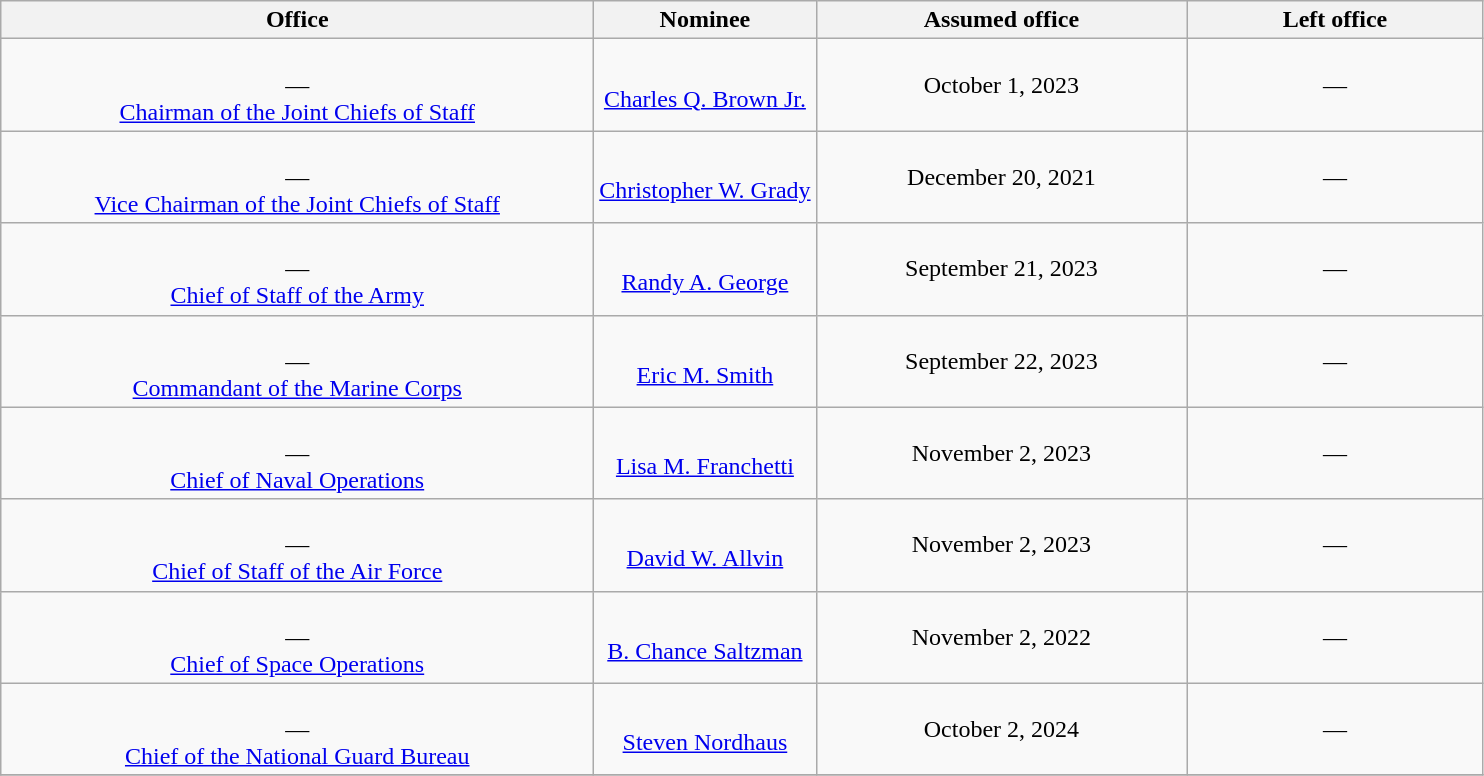<table class="wikitable sortable" style="text-align:center">
<tr>
<th style="width:40%;">Office</th>
<th style="width:15%;">Nominee</th>
<th style="width:25%;" data-sort-type="date">Assumed office</th>
<th style="width:20%;" data-sort-type="date">Left office</th>
</tr>
<tr>
<td><br>—<br><a href='#'>Chairman of the Joint Chiefs of Staff</a></td>
<td><br><a href='#'>Charles Q. Brown Jr.</a></td>
<td>October 1, 2023<br></td>
<td>—</td>
</tr>
<tr>
<td><br>—<br><a href='#'>Vice Chairman of the Joint Chiefs of Staff</a></td>
<td><br><a href='#'>Christopher W. Grady</a></td>
<td data-sort-value="December 20, 2021">December 20, 2021<br></td>
<td>—</td>
</tr>
<tr>
<td><br>—<br><a href='#'>Chief of Staff of the Army</a></td>
<td><br><a href='#'>Randy A. George</a></td>
<td>September 21, 2023<br></td>
<td>—</td>
</tr>
<tr>
<td><br>—<br><a href='#'>Commandant of the Marine Corps</a></td>
<td><br><a href='#'>Eric M. Smith</a></td>
<td>September 22, 2023<br></td>
<td>—</td>
</tr>
<tr>
<td><br>—<br><a href='#'>Chief of Naval Operations</a></td>
<td><br><a href='#'>Lisa M. Franchetti</a></td>
<td>November 2, 2023<br></td>
<td>—</td>
</tr>
<tr>
<td><br>—<br><a href='#'>Chief of Staff of the Air Force</a></td>
<td><br><a href='#'>David W. Allvin</a></td>
<td>November 2, 2023<br></td>
<td>—</td>
</tr>
<tr>
<td><br>—<br><a href='#'>Chief of Space Operations</a></td>
<td><br><a href='#'>B. Chance Saltzman</a></td>
<td>November 2, 2022<br></td>
<td>—</td>
</tr>
<tr>
<td><br>—<br><a href='#'>Chief of the National Guard Bureau</a></td>
<td><br><a href='#'>Steven Nordhaus</a></td>
<td>October 2, 2024<br></td>
<td>—</td>
</tr>
<tr>
</tr>
</table>
